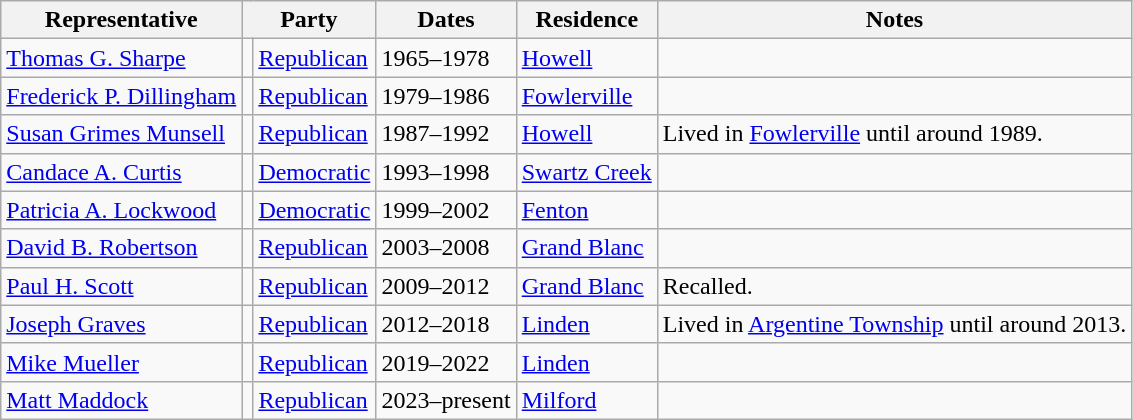<table class=wikitable>
<tr valign=bottom>
<th>Representative</th>
<th colspan="2">Party</th>
<th>Dates</th>
<th>Residence</th>
<th>Notes</th>
</tr>
<tr>
<td><a href='#'>Thomas G. Sharpe</a></td>
<td bgcolor=></td>
<td><a href='#'>Republican</a></td>
<td>1965–1978</td>
<td><a href='#'>Howell</a></td>
<td></td>
</tr>
<tr>
<td><a href='#'>Frederick P. Dillingham</a></td>
<td bgcolor=></td>
<td><a href='#'>Republican</a></td>
<td>1979–1986</td>
<td><a href='#'>Fowlerville</a></td>
<td></td>
</tr>
<tr>
<td><a href='#'>Susan Grimes Munsell</a></td>
<td bgcolor=></td>
<td><a href='#'>Republican</a></td>
<td>1987–1992</td>
<td><a href='#'>Howell</a></td>
<td>Lived in <a href='#'>Fowlerville</a> until around 1989.</td>
</tr>
<tr>
<td><a href='#'>Candace A. Curtis</a></td>
<td bgcolor=></td>
<td><a href='#'>Democratic</a></td>
<td>1993–1998</td>
<td><a href='#'>Swartz Creek</a></td>
<td></td>
</tr>
<tr>
<td><a href='#'>Patricia A. Lockwood</a></td>
<td bgcolor=></td>
<td><a href='#'>Democratic</a></td>
<td>1999–2002</td>
<td><a href='#'>Fenton</a></td>
<td></td>
</tr>
<tr>
<td><a href='#'>David B. Robertson</a></td>
<td bgcolor=></td>
<td><a href='#'>Republican</a></td>
<td>2003–2008</td>
<td><a href='#'>Grand Blanc</a></td>
<td></td>
</tr>
<tr>
<td><a href='#'>Paul H. Scott</a></td>
<td bgcolor=></td>
<td><a href='#'>Republican</a></td>
<td>2009–2012</td>
<td><a href='#'>Grand Blanc</a></td>
<td>Recalled.</td>
</tr>
<tr>
<td><a href='#'>Joseph Graves</a></td>
<td bgcolor=></td>
<td><a href='#'>Republican</a></td>
<td>2012–2018</td>
<td><a href='#'>Linden</a></td>
<td>Lived in <a href='#'>Argentine Township</a> until around 2013.</td>
</tr>
<tr>
<td><a href='#'>Mike Mueller</a></td>
<td bgcolor=></td>
<td><a href='#'>Republican</a></td>
<td>2019–2022</td>
<td><a href='#'>Linden</a></td>
<td></td>
</tr>
<tr>
<td><a href='#'>Matt Maddock</a></td>
<td bgcolor=></td>
<td><a href='#'>Republican</a></td>
<td>2023–present</td>
<td><a href='#'>Milford</a></td>
<td></td>
</tr>
</table>
